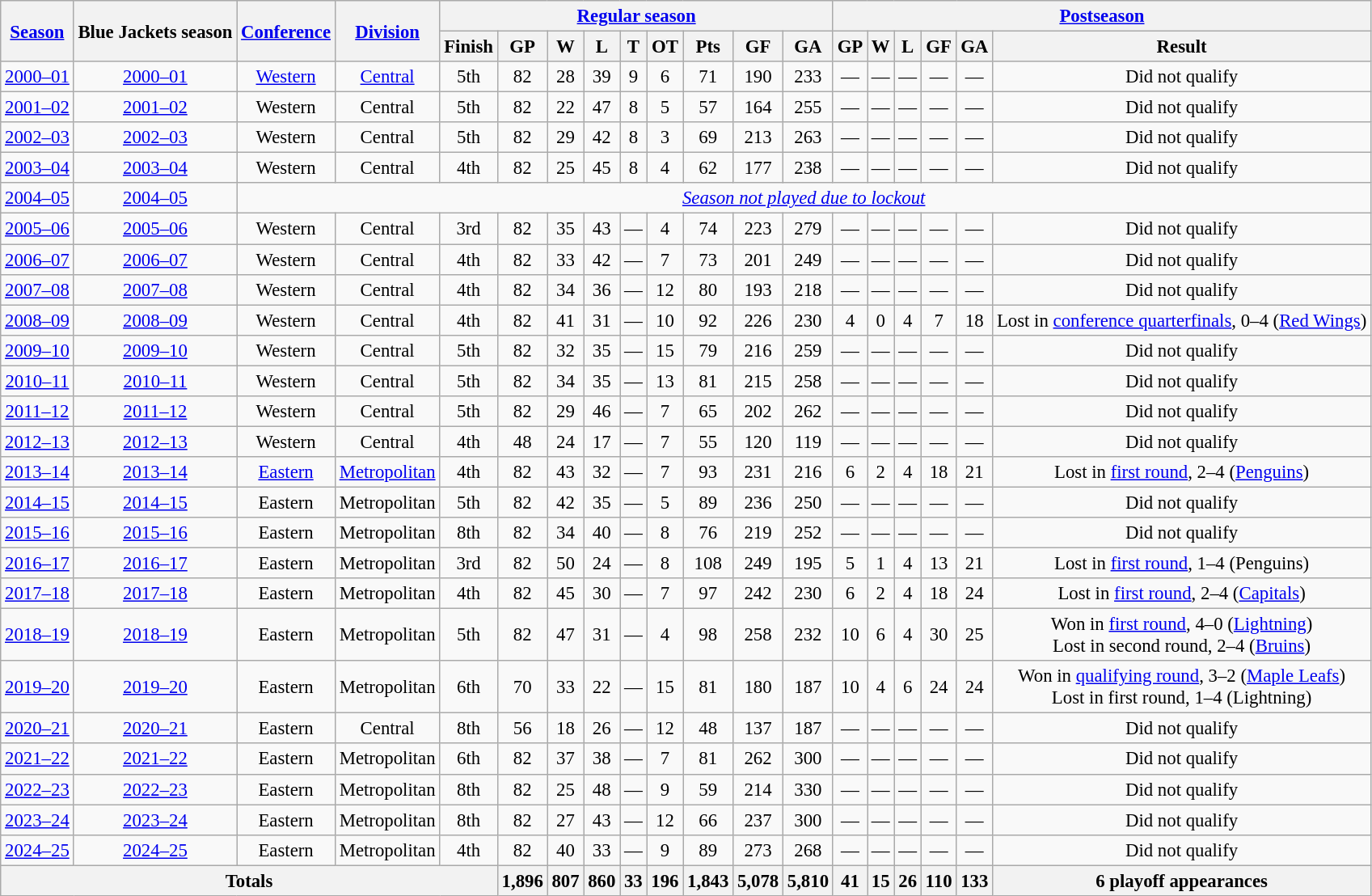<table class="wikitable" style="text-align:center; font-size: 95%">
<tr>
<th rowspan="2"><a href='#'>Season</a></th>
<th rowspan="2">Blue Jackets season</th>
<th rowspan="2"><a href='#'>Conference</a></th>
<th rowspan="2"><a href='#'>Division</a></th>
<th colspan="9"><a href='#'>Regular season</a></th>
<th colspan="6"><a href='#'>Postseason</a></th>
</tr>
<tr>
<th>Finish</th>
<th>GP</th>
<th>W</th>
<th>L</th>
<th>T</th>
<th>OT</th>
<th>Pts</th>
<th>GF</th>
<th>GA</th>
<th>GP</th>
<th>W</th>
<th>L</th>
<th>GF</th>
<th>GA</th>
<th>Result</th>
</tr>
<tr>
<td><a href='#'>2000–01</a></td>
<td><a href='#'>2000–01</a></td>
<td><a href='#'>Western</a></td>
<td><a href='#'>Central</a></td>
<td>5th</td>
<td>82</td>
<td>28</td>
<td>39</td>
<td>9</td>
<td>6</td>
<td>71</td>
<td>190</td>
<td>233</td>
<td>—</td>
<td>—</td>
<td>—</td>
<td>—</td>
<td>—</td>
<td>Did not qualify</td>
</tr>
<tr>
<td><a href='#'>2001–02</a></td>
<td><a href='#'>2001–02</a></td>
<td>Western</td>
<td>Central</td>
<td>5th</td>
<td>82</td>
<td>22</td>
<td>47</td>
<td>8</td>
<td>5</td>
<td>57</td>
<td>164</td>
<td>255</td>
<td>—</td>
<td>—</td>
<td>—</td>
<td>—</td>
<td>—</td>
<td>Did not qualify</td>
</tr>
<tr>
<td><a href='#'>2002–03</a></td>
<td><a href='#'>2002–03</a></td>
<td>Western</td>
<td>Central</td>
<td>5th</td>
<td>82</td>
<td>29</td>
<td>42</td>
<td>8</td>
<td>3</td>
<td>69</td>
<td>213</td>
<td>263</td>
<td>—</td>
<td>—</td>
<td>—</td>
<td>—</td>
<td>—</td>
<td>Did not qualify</td>
</tr>
<tr>
<td><a href='#'>2003–04</a></td>
<td><a href='#'>2003–04</a></td>
<td>Western</td>
<td>Central</td>
<td>4th</td>
<td>82</td>
<td>25</td>
<td>45</td>
<td>8</td>
<td>4</td>
<td>62</td>
<td>177</td>
<td>238</td>
<td>—</td>
<td>—</td>
<td>—</td>
<td>—</td>
<td>—</td>
<td>Did not qualify</td>
</tr>
<tr>
<td><a href='#'>2004–05</a></td>
<td><a href='#'>2004–05</a></td>
<td colspan=19><em><a href='#'>Season not played due to lockout</a></em></td>
</tr>
<tr>
<td><a href='#'>2005–06</a></td>
<td><a href='#'>2005–06</a></td>
<td>Western</td>
<td>Central</td>
<td>3rd</td>
<td>82</td>
<td>35</td>
<td>43</td>
<td>—</td>
<td>4</td>
<td>74</td>
<td>223</td>
<td>279</td>
<td>—</td>
<td>—</td>
<td>—</td>
<td>—</td>
<td>—</td>
<td>Did not qualify</td>
</tr>
<tr>
<td><a href='#'>2006–07</a></td>
<td><a href='#'>2006–07</a></td>
<td>Western</td>
<td>Central</td>
<td>4th</td>
<td>82</td>
<td>33</td>
<td>42</td>
<td>—</td>
<td>7</td>
<td>73</td>
<td>201</td>
<td>249</td>
<td>—</td>
<td>—</td>
<td>—</td>
<td>—</td>
<td>—</td>
<td>Did not qualify</td>
</tr>
<tr>
<td><a href='#'>2007–08</a></td>
<td><a href='#'>2007–08</a></td>
<td>Western</td>
<td>Central</td>
<td>4th</td>
<td>82</td>
<td>34</td>
<td>36</td>
<td>—</td>
<td>12</td>
<td>80</td>
<td>193</td>
<td>218</td>
<td>—</td>
<td>—</td>
<td>—</td>
<td>—</td>
<td>—</td>
<td>Did not qualify</td>
</tr>
<tr>
<td><a href='#'>2008–09</a></td>
<td><a href='#'>2008–09</a></td>
<td>Western</td>
<td>Central</td>
<td>4th</td>
<td>82</td>
<td>41</td>
<td>31</td>
<td>—</td>
<td>10</td>
<td>92</td>
<td>226</td>
<td>230</td>
<td>4</td>
<td>0</td>
<td>4</td>
<td>7</td>
<td>18</td>
<td>Lost in <a href='#'>conference quarterfinals</a>, 0–4 (<a href='#'>Red Wings</a>)</td>
</tr>
<tr>
<td><a href='#'>2009–10</a></td>
<td><a href='#'>2009–10</a></td>
<td>Western</td>
<td>Central</td>
<td>5th</td>
<td>82</td>
<td>32</td>
<td>35</td>
<td>—</td>
<td>15</td>
<td>79</td>
<td>216</td>
<td>259</td>
<td>—</td>
<td>—</td>
<td>—</td>
<td>—</td>
<td>—</td>
<td>Did not qualify</td>
</tr>
<tr>
<td><a href='#'>2010–11</a></td>
<td><a href='#'>2010–11</a></td>
<td>Western</td>
<td>Central</td>
<td>5th</td>
<td>82</td>
<td>34</td>
<td>35</td>
<td>—</td>
<td>13</td>
<td>81</td>
<td>215</td>
<td>258</td>
<td>—</td>
<td>—</td>
<td>—</td>
<td>—</td>
<td>—</td>
<td>Did not qualify</td>
</tr>
<tr>
<td><a href='#'>2011–12</a></td>
<td><a href='#'>2011–12</a></td>
<td>Western</td>
<td>Central</td>
<td>5th</td>
<td>82</td>
<td>29</td>
<td>46</td>
<td>—</td>
<td>7</td>
<td>65</td>
<td>202</td>
<td>262</td>
<td>—</td>
<td>—</td>
<td>—</td>
<td>—</td>
<td>—</td>
<td>Did not qualify</td>
</tr>
<tr>
<td><a href='#'>2012–13</a></td>
<td><a href='#'>2012–13</a></td>
<td>Western</td>
<td>Central</td>
<td>4th</td>
<td>48</td>
<td>24</td>
<td>17</td>
<td>—</td>
<td>7</td>
<td>55</td>
<td>120</td>
<td>119</td>
<td>—</td>
<td>—</td>
<td>—</td>
<td>—</td>
<td>—</td>
<td>Did not qualify</td>
</tr>
<tr>
<td><a href='#'>2013–14</a></td>
<td><a href='#'>2013–14</a></td>
<td><a href='#'>Eastern</a></td>
<td><a href='#'>Metropolitan</a></td>
<td>4th</td>
<td>82</td>
<td>43</td>
<td>32</td>
<td>—</td>
<td>7</td>
<td>93</td>
<td>231</td>
<td>216</td>
<td>6</td>
<td>2</td>
<td>4</td>
<td>18</td>
<td>21</td>
<td>Lost in <a href='#'>first round</a>, 2–4 (<a href='#'>Penguins</a>)</td>
</tr>
<tr>
<td><a href='#'>2014–15</a></td>
<td><a href='#'>2014–15</a></td>
<td>Eastern</td>
<td>Metropolitan</td>
<td>5th</td>
<td>82</td>
<td>42</td>
<td>35</td>
<td>—</td>
<td>5</td>
<td>89</td>
<td>236</td>
<td>250</td>
<td>—</td>
<td>—</td>
<td>—</td>
<td>—</td>
<td>—</td>
<td>Did not qualify</td>
</tr>
<tr>
<td><a href='#'>2015–16</a></td>
<td><a href='#'>2015–16</a></td>
<td>Eastern</td>
<td>Metropolitan</td>
<td>8th</td>
<td>82</td>
<td>34</td>
<td>40</td>
<td>—</td>
<td>8</td>
<td>76</td>
<td>219</td>
<td>252</td>
<td>—</td>
<td>—</td>
<td>—</td>
<td>—</td>
<td>—</td>
<td>Did not qualify</td>
</tr>
<tr>
<td><a href='#'>2016–17</a></td>
<td><a href='#'>2016–17</a></td>
<td>Eastern</td>
<td>Metropolitan</td>
<td>3rd</td>
<td>82</td>
<td>50</td>
<td>24</td>
<td>—</td>
<td>8</td>
<td>108</td>
<td>249</td>
<td>195</td>
<td>5</td>
<td>1</td>
<td>4</td>
<td>13</td>
<td>21</td>
<td>Lost in <a href='#'>first round</a>, 1–4 (Penguins)</td>
</tr>
<tr>
<td><a href='#'>2017–18</a></td>
<td><a href='#'>2017–18</a></td>
<td>Eastern</td>
<td>Metropolitan</td>
<td>4th</td>
<td>82</td>
<td>45</td>
<td>30</td>
<td>—</td>
<td>7</td>
<td>97</td>
<td>242</td>
<td>230</td>
<td>6</td>
<td>2</td>
<td>4</td>
<td>18</td>
<td>24</td>
<td>Lost in <a href='#'>first round</a>, 2–4 (<a href='#'>Capitals</a>)</td>
</tr>
<tr>
<td><a href='#'>2018–19</a></td>
<td><a href='#'>2018–19</a></td>
<td>Eastern</td>
<td>Metropolitan</td>
<td>5th</td>
<td>82</td>
<td>47</td>
<td>31</td>
<td>—</td>
<td>4</td>
<td>98</td>
<td>258</td>
<td>232</td>
<td>10</td>
<td>6</td>
<td>4</td>
<td>30</td>
<td>25</td>
<td>Won in <a href='#'>first round</a>, 4–0 (<a href='#'>Lightning</a>)<br>Lost in second round, 2–4 (<a href='#'>Bruins</a>)</td>
</tr>
<tr>
<td><a href='#'>2019–20</a></td>
<td><a href='#'>2019–20</a></td>
<td>Eastern</td>
<td>Metropolitan</td>
<td>6th</td>
<td>70</td>
<td>33</td>
<td>22</td>
<td>—</td>
<td>15</td>
<td>81</td>
<td>180</td>
<td>187</td>
<td>10</td>
<td>4</td>
<td>6</td>
<td>24</td>
<td>24</td>
<td>Won in <a href='#'>qualifying round</a>, 3–2 (<a href='#'>Maple Leafs</a>)<br>Lost in first round, 1–4 (Lightning)</td>
</tr>
<tr>
<td><a href='#'>2020–21</a></td>
<td><a href='#'>2020–21</a></td>
<td>Eastern</td>
<td>Central</td>
<td>8th</td>
<td>56</td>
<td>18</td>
<td>26</td>
<td>—</td>
<td>12</td>
<td>48</td>
<td>137</td>
<td>187</td>
<td>—</td>
<td>—</td>
<td>—</td>
<td>—</td>
<td>—</td>
<td>Did not qualify</td>
</tr>
<tr>
<td><a href='#'>2021–22</a></td>
<td><a href='#'>2021–22</a></td>
<td>Eastern</td>
<td>Metropolitan</td>
<td>6th</td>
<td>82</td>
<td>37</td>
<td>38</td>
<td>—</td>
<td>7</td>
<td>81</td>
<td>262</td>
<td>300</td>
<td>—</td>
<td>—</td>
<td>—</td>
<td>—</td>
<td>—</td>
<td>Did not qualify</td>
</tr>
<tr>
<td><a href='#'>2022–23</a></td>
<td><a href='#'>2022–23</a></td>
<td>Eastern</td>
<td>Metropolitan</td>
<td>8th</td>
<td>82</td>
<td>25</td>
<td>48</td>
<td>—</td>
<td>9</td>
<td>59</td>
<td>214</td>
<td>330</td>
<td>—</td>
<td>—</td>
<td>—</td>
<td>—</td>
<td>—</td>
<td>Did not qualify</td>
</tr>
<tr>
<td><a href='#'>2023–24</a></td>
<td><a href='#'>2023–24</a></td>
<td>Eastern</td>
<td>Metropolitan</td>
<td>8th</td>
<td>82</td>
<td>27</td>
<td>43</td>
<td>—</td>
<td>12</td>
<td>66</td>
<td>237</td>
<td>300</td>
<td>—</td>
<td>—</td>
<td>—</td>
<td>—</td>
<td>—</td>
<td>Did not qualify</td>
</tr>
<tr>
<td><a href='#'>2024–25</a></td>
<td><a href='#'>2024–25</a></td>
<td>Eastern</td>
<td>Metropolitan</td>
<td>4th</td>
<td>82</td>
<td>40</td>
<td>33</td>
<td>—</td>
<td>9</td>
<td>89</td>
<td>273</td>
<td>268</td>
<td>—</td>
<td>—</td>
<td>—</td>
<td>—</td>
<td>—</td>
<td>Did not qualify</td>
</tr>
<tr>
<th colspan="5">Totals</th>
<th>1,896</th>
<th>807</th>
<th>860</th>
<th>33</th>
<th>196</th>
<th>1,843</th>
<th>5,078</th>
<th>5,810</th>
<th>41</th>
<th>15</th>
<th>26</th>
<th>110</th>
<th>133</th>
<th>6 playoff appearances</th>
</tr>
</table>
